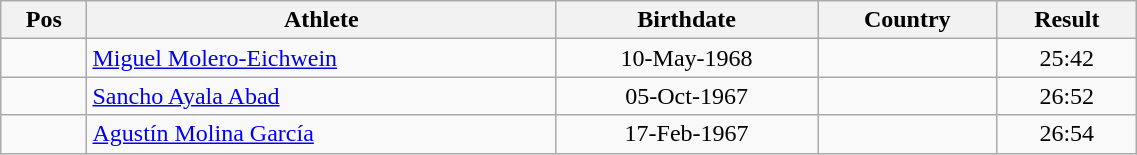<table class="wikitable"  style="text-align:center; width:60%;">
<tr>
<th>Pos</th>
<th>Athlete</th>
<th>Birthdate</th>
<th>Country</th>
<th>Result</th>
</tr>
<tr>
<td align=center></td>
<td align=left><a href='#'>Miguel Molero-Eichwein</a></td>
<td>10-May-1968</td>
<td align=left></td>
<td>25:42</td>
</tr>
<tr>
<td align=center></td>
<td align=left><a href='#'>Sancho Ayala Abad</a></td>
<td>05-Oct-1967</td>
<td align=left></td>
<td>26:52</td>
</tr>
<tr>
<td align=center></td>
<td align=left><a href='#'>Agustín Molina García</a></td>
<td>17-Feb-1967</td>
<td align=left></td>
<td>26:54</td>
</tr>
</table>
